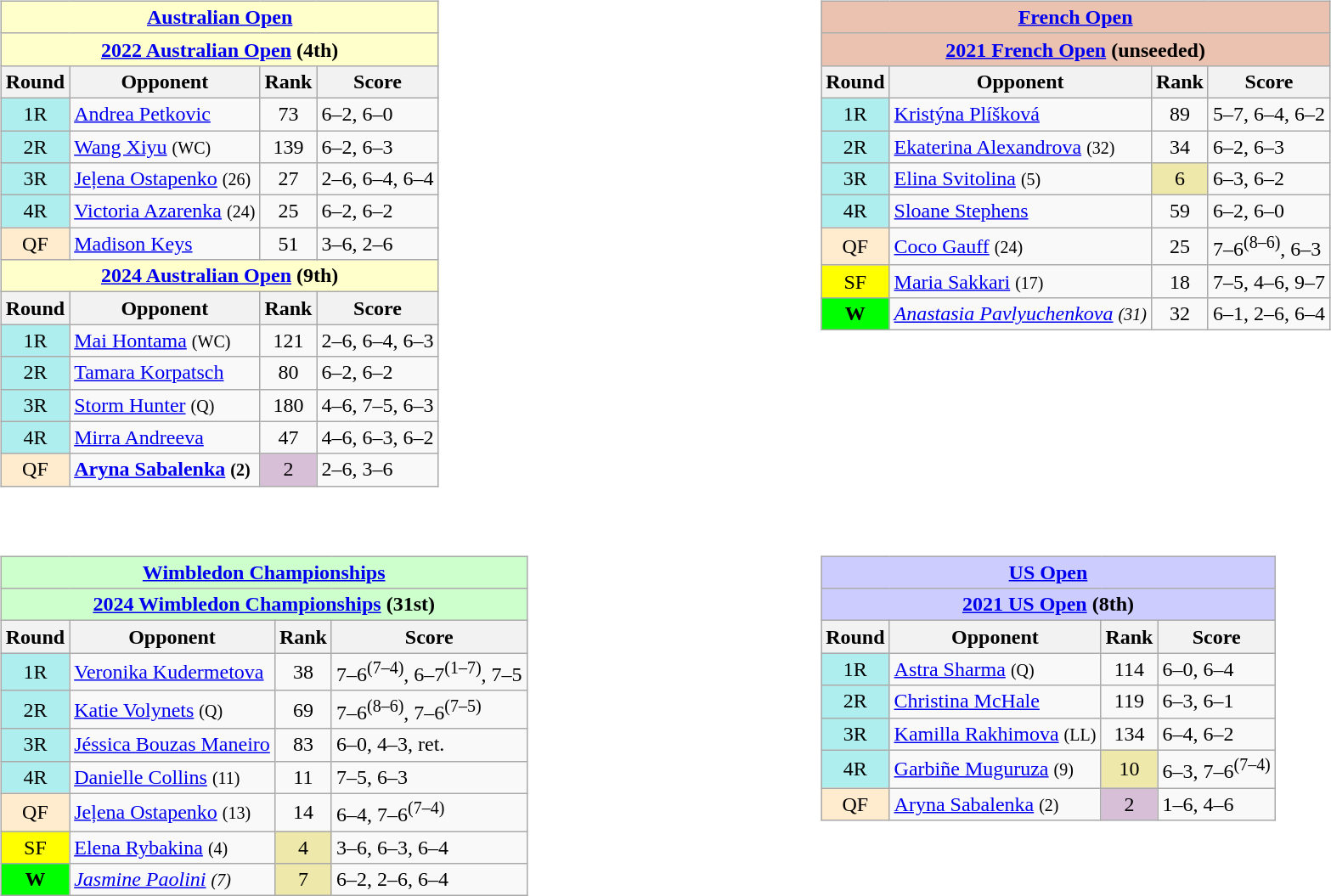<table style="width:95%">
<tr valign=top>
<td><br><table class="wikitable nowrap" style="float:left">
<tr>
<td colspan="4" style="background:#ffc;font-weight:bold;text-align:center"><a href='#'>Australian Open</a></td>
</tr>
<tr>
<td colspan="4" style="background:#ffc;font-weight:bold;text-align:center"><a href='#'>2022 Australian Open</a> (4th)</td>
</tr>
<tr>
<th>Round</th>
<th>Opponent</th>
<th>Rank</th>
<th>Score</th>
</tr>
<tr>
<td style="background:#afeeee;text-align:center">1R</td>
<td> <a href='#'>Andrea Petkovic</a></td>
<td align=center>73</td>
<td>6–2, 6–0</td>
</tr>
<tr>
<td style="background:#afeeee;text-align:center">2R</td>
<td> <a href='#'>Wang Xiyu</a> <small>(WC)</small></td>
<td align=center>139</td>
<td>6–2, 6–3</td>
</tr>
<tr>
<td style="background:#afeeee;text-align:center">3R</td>
<td> <a href='#'>Jeļena Ostapenko</a> <small>(26)</small></td>
<td align=center>27</td>
<td>2–6, 6–4, 6–4</td>
</tr>
<tr>
<td style="background:#afeeee;text-align:center">4R</td>
<td> <a href='#'>Victoria Azarenka</a> <small>(24)</small></td>
<td align=center>25</td>
<td>6–2, 6–2</td>
</tr>
<tr>
<td style="background:#ffebcd;text-align:center">QF</td>
<td> <a href='#'>Madison Keys</a></td>
<td align=center>51</td>
<td>3–6, 2–6</td>
</tr>
<tr>
<td colspan="4" style="background:#ffc;font-weight:bold;text-align:center"><a href='#'>2024 Australian Open</a> (9th)</td>
</tr>
<tr>
<th>Round</th>
<th>Opponent</th>
<th>Rank</th>
<th>Score</th>
</tr>
<tr>
<td style="background:#afeeee;text-align:center">1R</td>
<td> <a href='#'>Mai Hontama</a> <small>(WC)</small></td>
<td align=center>121</td>
<td>2–6, 6–4, 6–3</td>
</tr>
<tr>
<td style="background:#afeeee;text-align:center">2R</td>
<td> <a href='#'>Tamara Korpatsch</a></td>
<td align=center>80</td>
<td>6–2, 6–2</td>
</tr>
<tr>
<td style="background:#afeeee;text-align:center">3R</td>
<td> <a href='#'>Storm Hunter</a> <small>(Q)</small></td>
<td align=center>180</td>
<td>4–6, 7–5, 6–3</td>
</tr>
<tr>
<td style="background:#afeeee;text-align:center">4R</td>
<td> <a href='#'>Mirra Andreeva</a></td>
<td align=center>47</td>
<td>4–6, 6–3, 6–2</td>
</tr>
<tr>
<td style="background:#ffebcd;text-align:center">QF</td>
<td><strong> <a href='#'>Aryna Sabalenka</a> <small>(2)</small></strong></td>
<td align=center bgcolor=thistle>2</td>
<td>2–6, 3–6</td>
</tr>
</table>
</td>
<td><br><table style="width:50px">
<tr>
<td></td>
</tr>
</table>
</td>
<td><br><table class="wikitable nowrap" style="float:left">
<tr>
<td colspan="4" style="background:#ebc2af;font-weight:bold;text-align:center"><a href='#'>French Open</a></td>
</tr>
<tr>
<td colspan="4" style="background:#ebc2af;font-weight:bold;text-align:center"><a href='#'>2021 French Open</a> (unseeded)</td>
</tr>
<tr>
<th>Round</th>
<th>Opponent</th>
<th>Rank</th>
<th>Score</th>
</tr>
<tr>
<td style="background:#afeeee;text-align:center">1R</td>
<td> <a href='#'>Kristýna Plíšková</a></td>
<td align=center>89</td>
<td>5–7, 6–4, 6–2</td>
</tr>
<tr>
<td style="background:#afeeee;text-align:center">2R</td>
<td> <a href='#'>Ekaterina Alexandrova</a> <small>(32)</small></td>
<td align=center>34</td>
<td>6–2, 6–3</td>
</tr>
<tr>
<td style="background:#afeeee;text-align:center">3R</td>
<td> <a href='#'>Elina Svitolina</a> <small>(5)</small></td>
<td align=center bgcolor=eee8aa>6</td>
<td>6–3, 6–2</td>
</tr>
<tr>
<td style="background:#afeeee;text-align:center">4R</td>
<td> <a href='#'>Sloane Stephens</a></td>
<td align=center>59</td>
<td>6–2, 6–0</td>
</tr>
<tr>
<td style="background:#ffebcd;text-align:center">QF</td>
<td> <a href='#'>Coco Gauff</a> <small>(24)</small></td>
<td align=center>25</td>
<td>7–6<sup>(8–6)</sup>, 6–3</td>
</tr>
<tr>
<td style="background:yellow;text-align:center">SF</td>
<td> <a href='#'>Maria Sakkari</a> <small>(17)</small></td>
<td align=center>18</td>
<td>7–5, 4–6, 9–7</td>
</tr>
<tr>
<td style="background:lime;text-align:center"><strong>W</strong></td>
<td><em> <a href='#'>Anastasia Pavlyuchenkova</a> <small>(31)</small></em></td>
<td align=center>32</td>
<td>6–1, 2–6, 6–4</td>
</tr>
</table>
</td>
</tr>
<tr valign="top">
<td><br><table class="wikitable nowrap" style="float:left">
<tr>
<td colspan="4" style="background:#cfc;font-weight:bold;text-align:center"><a href='#'>Wimbledon Championships</a></td>
</tr>
<tr>
<td colspan="4" style="background:#cfc;font-weight:bold;text-align:center"><a href='#'>2024 Wimbledon Championships</a> (31st)</td>
</tr>
<tr>
<th>Round</th>
<th>Opponent</th>
<th>Rank</th>
<th>Score</th>
</tr>
<tr>
<td style="background:#afeeee;text-align:center">1R</td>
<td> <a href='#'>Veronika Kudermetova</a></td>
<td align=center>38</td>
<td>7–6<sup>(7–4)</sup>, 6–7<sup>(1–7)</sup>, 7–5</td>
</tr>
<tr>
<td style="background:#afeeee;text-align:center">2R</td>
<td> <a href='#'>Katie Volynets</a> <small>(Q)</small></td>
<td align=center>69</td>
<td>7–6<sup>(8–6)</sup>, 7–6<sup>(7–5)</sup></td>
</tr>
<tr>
<td style="background:#afeeee;text-align:center">3R</td>
<td> <a href='#'>Jéssica Bouzas Maneiro</a></td>
<td align=center>83</td>
<td>6–0, 4–3, ret.</td>
</tr>
<tr>
<td style="background:#afeeee;text-align:center">4R</td>
<td> <a href='#'>Danielle Collins</a> <small>(11)</small></td>
<td align=center>11</td>
<td>7–5, 6–3</td>
</tr>
<tr>
<td style="background:#ffebcd;text-align:center">QF</td>
<td> <a href='#'>Jeļena Ostapenko</a> <small>(13)</small></td>
<td align=center>14</td>
<td>6–4, 7–6<sup>(7–4)</sup></td>
</tr>
<tr>
<td style="background:yellow;text-align:center">SF</td>
<td> <a href='#'>Elena Rybakina</a> <small>(4)</small></td>
<td align=center bgcolor=eee8aa>4</td>
<td>3–6, 6–3, 6–4</td>
</tr>
<tr>
<td style="background:lime;text-align:center"><strong>W</strong></td>
<td><em> <a href='#'>Jasmine Paolini</a> <small>(7)</small></em></td>
<td align=center bgcolor=eee8aa>7</td>
<td>6–2, 2–6, 6–4</td>
</tr>
</table>
</td>
<td><br><table>
<tr>
<td></td>
</tr>
</table>
</td>
<td><br><table class="wikitable nowrap" style="float:left">
<tr>
<td colspan="4" style="background:#ccf;font-weight:bold;text-align:center"><a href='#'>US Open</a></td>
</tr>
<tr>
<td colspan="4" style="background:#ccf;font-weight:bold;text-align:center"><a href='#'>2021 US Open</a> (8th)</td>
</tr>
<tr>
<th>Round</th>
<th>Opponent</th>
<th>Rank</th>
<th>Score</th>
</tr>
<tr>
<td style="background:#afeeee;text-align:center">1R</td>
<td> <a href='#'>Astra Sharma</a> <small>(Q)</small></td>
<td align=center>114</td>
<td>6–0, 6–4</td>
</tr>
<tr>
<td style="background:#afeeee;text-align:center">2R</td>
<td> <a href='#'>Christina McHale</a></td>
<td align=center>119</td>
<td>6–3, 6–1</td>
</tr>
<tr>
<td style="background:#afeeee;text-align:center">3R</td>
<td> <a href='#'>Kamilla Rakhimova</a> <small>(LL)</small></td>
<td align=center>134</td>
<td>6–4, 6–2</td>
</tr>
<tr>
<td style="background:#afeeee;text-align:center">4R</td>
<td> <a href='#'>Garbiñe Muguruza</a> <small>(9)</small></td>
<td align=center bgcolor=eee8aa>10</td>
<td>6–3, 7–6<sup>(7–4)</sup></td>
</tr>
<tr>
<td style="background:#ffebcd;text-align:center">QF</td>
<td> <a href='#'>Aryna Sabalenka</a> <small>(2)</small></td>
<td align=center bgcolor=thistle>2</td>
<td>1–6, 4–6</td>
</tr>
</table>
</td>
</tr>
</table>
